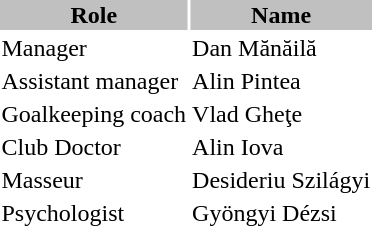<table class="toccolours">
<tr>
<th style="background:silver;">Role</th>
<th style="background:silver;">Name</th>
</tr>
<tr>
<td>Manager</td>
<td> Dan Mănăilă</td>
</tr>
<tr>
<td>Assistant manager</td>
<td> Alin Pintea</td>
</tr>
<tr>
<td>Goalkeeping coach</td>
<td> Vlad Gheţe</td>
</tr>
<tr>
<td>Club Doctor</td>
<td> Alin Iova</td>
</tr>
<tr>
<td>Masseur</td>
<td> Desideriu Szilágyi</td>
</tr>
<tr>
<td>Psychologist</td>
<td> Gyöngyi Dézsi</td>
</tr>
</table>
